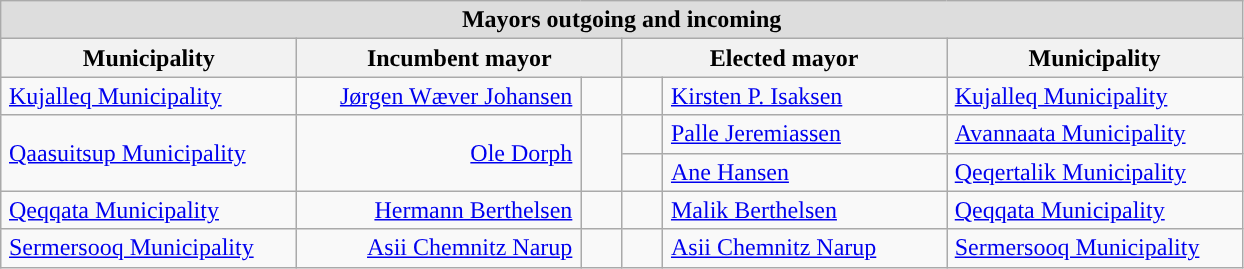<table class="wikitable" style="margin-left:1em;">
<tr>
<td colspan="6" style="background:#dddddd; text-align:center;"><strong>Mayors outgoing and incoming</strong></td>
</tr>
<tr>
<th style="width:190px;">Municipality</th>
<th colspan="2">Incumbent mayor</th>
<th colspan="2">Elected mayor</th>
<th style="width:190px;">Municipality</th>
</tr>
<tr>
<td style="padding-left:5px;"><a href='#'>Kujalleq Municipality</a></td>
<td style="width:180px; text-align:right; padding-right:5px;"><a href='#'>Jørgen Wæver Johansen</a></td>
<td style="width:20px; background:"></td>
<td style="width:20px; background:"></td>
<td style="width:180px; padding-left:5px;"><a href='#'>Kirsten P. Isaksen</a></td>
<td style="padding-left:5px;"><a href='#'>Kujalleq Municipality</a></td>
</tr>
<tr>
<td rowspan="2" style="padding-left:5px;"><a href='#'>Qaasuitsup Municipality</a></td>
<td rowspan="2" style="text-align:right; padding-right:5px;"><a href='#'>Ole Dorph</a></td>
<td rowspan="2" style="background:"></td>
<td colspan="1" style="background:"></td>
<td colspan="1" style="padding-left:5px;"><a href='#'>Palle Jeremiassen</a></td>
<td colspan="1" style="padding-left:5px;"><a href='#'>Avannaata Municipality</a></td>
</tr>
<tr>
<td colspan="1" style="background:"></td>
<td colspan="1" style="padding-left:5px;"><a href='#'>Ane Hansen</a></td>
<td colspan="1" style="padding-left:5px;"><a href='#'>Qeqertalik Municipality</a></td>
</tr>
<tr>
<td style="padding-left:5px;"><a href='#'>Qeqqata Municipality</a></td>
<td style="text-align:right; padding-right:5px;"><a href='#'>Hermann Berthelsen</a></td>
<td style="background:"></td>
<td style="background:"></td>
<td style="padding-left:5px;"><a href='#'>Malik Berthelsen</a></td>
<td style="padding-left:5px;"><a href='#'>Qeqqata Municipality</a></td>
</tr>
<tr>
<td style="padding-left:5px;"><a href='#'>Sermersooq Municipality</a></td>
<td style="text-align:right; padding-right:5px;"><a href='#'>Asii Chemnitz Narup</a></td>
<td style="background:"></td>
<td style="background:"></td>
<td style="padding-left:5px;"><a href='#'>Asii Chemnitz Narup</a></td>
<td style="padding-left:5px;"><a href='#'>Sermersooq Municipality</a></td>
</tr>
</table>
